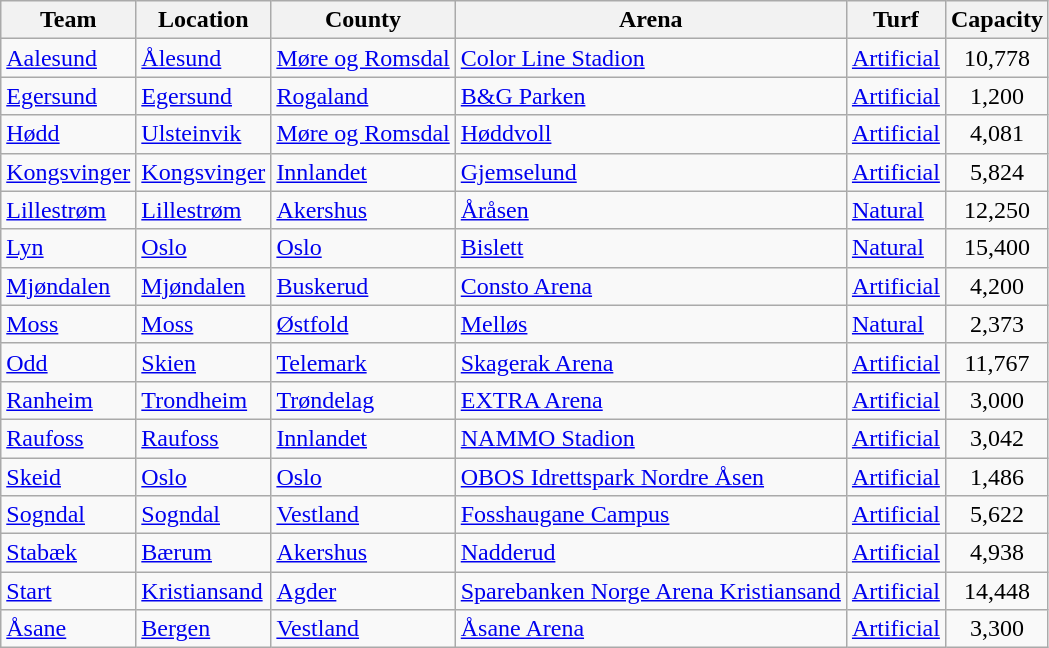<table class="wikitable sortable" border="1">
<tr>
<th>Team</th>
<th>Location</th>
<th>County</th>
<th>Arena</th>
<th>Turf</th>
<th>Capacity</th>
</tr>
<tr>
<td><a href='#'>Aalesund</a></td>
<td><a href='#'>Ålesund</a></td>
<td><a href='#'>Møre og Romsdal</a></td>
<td><a href='#'>Color Line Stadion</a></td>
<td><a href='#'>Artificial</a></td>
<td align="center">10,778</td>
</tr>
<tr>
<td><a href='#'>Egersund</a></td>
<td><a href='#'>Egersund</a></td>
<td><a href='#'>Rogaland</a></td>
<td><a href='#'>B&G Parken</a></td>
<td><a href='#'>Artificial</a></td>
<td align="center">1,200</td>
</tr>
<tr>
<td><a href='#'>Hødd</a></td>
<td><a href='#'>Ulsteinvik</a></td>
<td><a href='#'>Møre og Romsdal</a></td>
<td><a href='#'>Høddvoll</a></td>
<td><a href='#'>Artificial</a></td>
<td align="center">4,081</td>
</tr>
<tr>
<td><a href='#'>Kongsvinger</a></td>
<td><a href='#'>Kongsvinger</a></td>
<td><a href='#'>Innlandet</a></td>
<td><a href='#'>Gjemselund</a></td>
<td><a href='#'>Artificial</a></td>
<td align="center">5,824</td>
</tr>
<tr>
<td><a href='#'>Lillestrøm</a></td>
<td><a href='#'>Lillestrøm</a></td>
<td><a href='#'>Akershus</a></td>
<td><a href='#'>Åråsen</a></td>
<td><a href='#'>Natural</a></td>
<td align="center">12,250</td>
</tr>
<tr>
<td><a href='#'>Lyn</a></td>
<td><a href='#'>Oslo</a></td>
<td><a href='#'>Oslo</a></td>
<td><a href='#'>Bislett</a></td>
<td><a href='#'>Natural</a></td>
<td align="center">15,400</td>
</tr>
<tr>
<td><a href='#'>Mjøndalen</a></td>
<td><a href='#'>Mjøndalen</a></td>
<td><a href='#'>Buskerud</a></td>
<td><a href='#'>Consto Arena</a></td>
<td><a href='#'>Artificial</a></td>
<td align="center">4,200</td>
</tr>
<tr>
<td><a href='#'>Moss</a></td>
<td><a href='#'>Moss</a></td>
<td><a href='#'>Østfold</a></td>
<td><a href='#'>Melløs</a></td>
<td><a href='#'>Natural</a></td>
<td align="center">2,373</td>
</tr>
<tr>
<td><a href='#'>Odd</a></td>
<td><a href='#'>Skien</a></td>
<td><a href='#'>Telemark</a></td>
<td><a href='#'>Skagerak Arena</a></td>
<td><a href='#'>Artificial</a></td>
<td align="center">11,767</td>
</tr>
<tr>
<td><a href='#'>Ranheim</a></td>
<td><a href='#'>Trondheim</a></td>
<td><a href='#'>Trøndelag</a></td>
<td><a href='#'>EXTRA Arena</a></td>
<td><a href='#'>Artificial</a></td>
<td align="center">3,000</td>
</tr>
<tr>
<td><a href='#'>Raufoss</a></td>
<td><a href='#'>Raufoss</a></td>
<td><a href='#'>Innlandet</a></td>
<td><a href='#'>NAMMO Stadion</a></td>
<td><a href='#'>Artificial</a></td>
<td align="center">3,042</td>
</tr>
<tr>
<td><a href='#'>Skeid</a></td>
<td><a href='#'>Oslo</a></td>
<td><a href='#'>Oslo</a></td>
<td><a href='#'>OBOS Idrettspark Nordre Åsen</a></td>
<td><a href='#'>Artificial</a></td>
<td align="center">1,486</td>
</tr>
<tr>
<td><a href='#'>Sogndal</a></td>
<td><a href='#'>Sogndal</a></td>
<td><a href='#'>Vestland</a></td>
<td><a href='#'>Fosshaugane Campus</a></td>
<td><a href='#'>Artificial</a></td>
<td align="center">5,622</td>
</tr>
<tr>
<td><a href='#'>Stabæk</a></td>
<td><a href='#'>Bærum</a></td>
<td><a href='#'>Akershus</a></td>
<td><a href='#'>Nadderud</a></td>
<td><a href='#'>Artificial</a></td>
<td align="center">4,938</td>
</tr>
<tr>
<td><a href='#'>Start</a></td>
<td><a href='#'>Kristiansand</a></td>
<td><a href='#'>Agder</a></td>
<td><a href='#'>Sparebanken Norge Arena Kristiansand</a></td>
<td><a href='#'>Artificial</a></td>
<td align="center">14,448</td>
</tr>
<tr>
<td><a href='#'>Åsane</a></td>
<td><a href='#'>Bergen</a></td>
<td><a href='#'>Vestland</a></td>
<td><a href='#'>Åsane Arena</a></td>
<td><a href='#'>Artificial</a></td>
<td align="center">3,300</td>
</tr>
</table>
